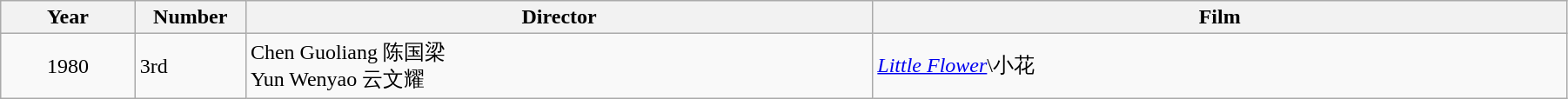<table class="wikitable" width="95%" align="center">
<tr>
<th width="6%">Year</th>
<th width="4%">Number</th>
<th width="28%">Director</th>
<th width="31%">Film</th>
</tr>
<tr>
<td style="text-align:center;">1980</td>
<td>3rd</td>
<td>Chen Guoliang 陈国梁<br>Yun Wenyao 云文耀</td>
<td><em><a href='#'>Little Flower</a></em>\小花</td>
</tr>
</table>
